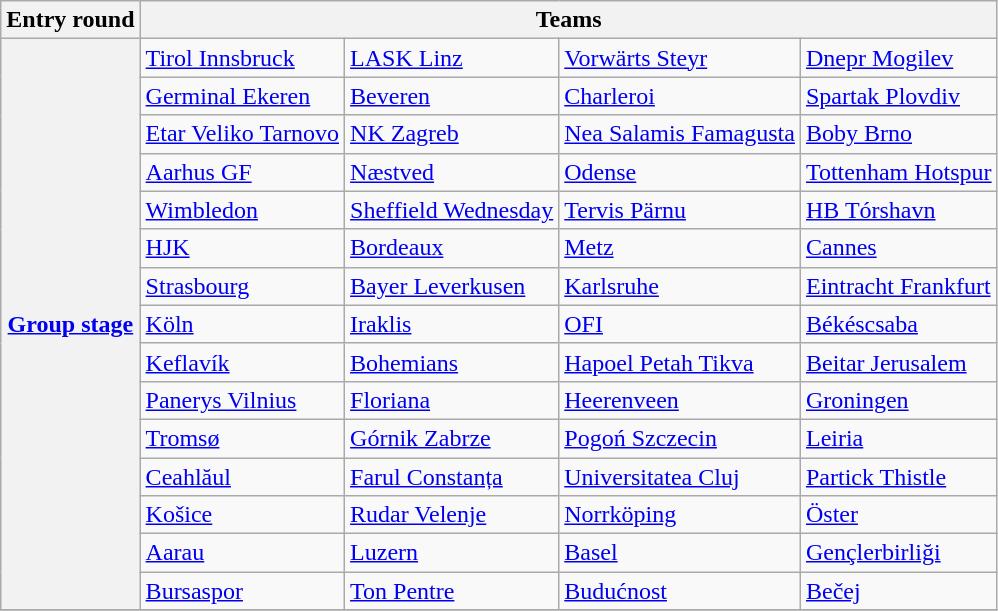<table class="wikitable">
<tr>
<th colspan=2>Entry round</th>
<th colspan=4>Teams</th>
</tr>
<tr>
<th colspan=2 rowspan=15><a href='#'>Group stage</a></th>
<td> <a href='#'>Tirol Innsbruck</a> </td>
<td> <a href='#'>LASK Linz</a> </td>
<td> <a href='#'>Vorwärts Steyr</a> </td>
<td> <a href='#'>Dnepr Mogilev</a> </td>
</tr>
<tr>
<td> <a href='#'>Germinal Ekeren</a> </td>
<td> <a href='#'>Beveren</a> </td>
<td> <a href='#'>Charleroi</a> </td>
<td> <a href='#'>Spartak Plovdiv</a> </td>
</tr>
<tr>
<td> <a href='#'>Etar Veliko Tarnovo</a> </td>
<td> <a href='#'>NK Zagreb</a> </td>
<td> <a href='#'>Nea Salamis Famagusta</a> </td>
<td> <a href='#'>Boby Brno</a> </td>
</tr>
<tr>
<td> <a href='#'>Aarhus GF</a> </td>
<td> <a href='#'>Næstved</a> </td>
<td> <a href='#'>Odense</a> </td>
<td> <a href='#'>Tottenham Hotspur</a> </td>
</tr>
<tr>
<td> <a href='#'>Wimbledon</a> </td>
<td> <a href='#'>Sheffield Wednesday</a> </td>
<td> <a href='#'>Tervis Pärnu</a> </td>
<td> <a href='#'>HB Tórshavn</a> </td>
</tr>
<tr>
<td> <a href='#'>HJK</a> </td>
<td> <a href='#'>Bordeaux</a> </td>
<td> <a href='#'>Metz</a> </td>
<td> <a href='#'>Cannes</a> </td>
</tr>
<tr>
<td> <a href='#'>Strasbourg</a> </td>
<td> <a href='#'>Bayer Leverkusen</a> </td>
<td> <a href='#'>Karlsruhe</a> </td>
<td> <a href='#'>Eintracht Frankfurt</a> </td>
</tr>
<tr>
<td> <a href='#'>Köln</a> </td>
<td> <a href='#'>Iraklis</a> </td>
<td> <a href='#'>OFI</a> </td>
<td> <a href='#'>Békéscsaba</a> </td>
</tr>
<tr>
<td> <a href='#'>Keflavík</a> </td>
<td> <a href='#'>Bohemians</a> </td>
<td> <a href='#'>Hapoel Petah Tikva</a> </td>
<td> <a href='#'>Beitar Jerusalem</a> </td>
</tr>
<tr>
<td> <a href='#'>Panerys Vilnius</a> </td>
<td> <a href='#'>Floriana</a> </td>
<td> <a href='#'>Heerenveen</a> </td>
<td> <a href='#'>Groningen</a> </td>
</tr>
<tr>
<td> <a href='#'>Tromsø</a> </td>
<td> <a href='#'>Górnik Zabrze</a> </td>
<td> <a href='#'>Pogoń Szczecin</a> </td>
<td> <a href='#'>Leiria</a> </td>
</tr>
<tr>
<td> <a href='#'>Ceahlăul</a> </td>
<td> <a href='#'>Farul Constanța</a> </td>
<td> <a href='#'>Universitatea Cluj</a> </td>
<td> <a href='#'>Partick Thistle</a> </td>
</tr>
<tr>
<td> <a href='#'>Košice</a> </td>
<td> <a href='#'>Rudar Velenje</a> </td>
<td> <a href='#'>Norrköping</a> </td>
<td> <a href='#'>Öster</a> </td>
</tr>
<tr>
<td> <a href='#'>Aarau</a> </td>
<td> <a href='#'>Luzern</a> </td>
<td> <a href='#'>Basel</a> </td>
<td> <a href='#'>Gençlerbirliği</a> </td>
</tr>
<tr>
<td> <a href='#'>Bursaspor</a> </td>
<td> <a href='#'>Ton Pentre</a> </td>
<td> <a href='#'>Budućnost</a> </td>
<td> <a href='#'>Bečej</a> </td>
</tr>
<tr>
</tr>
</table>
